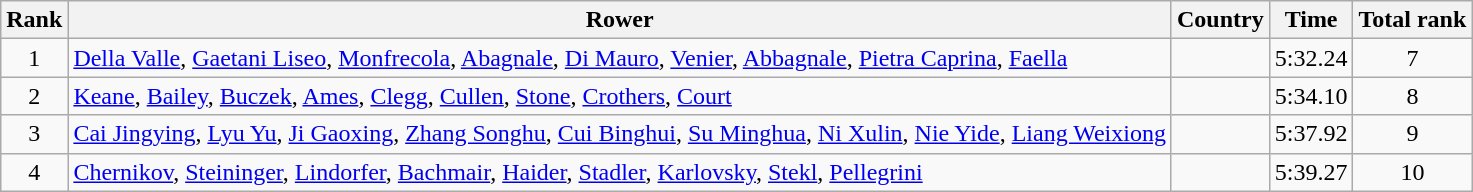<table class="wikitable" style="text-align:center">
<tr>
<th>Rank</th>
<th>Rower</th>
<th>Country</th>
<th>Time</th>
<th>Total rank</th>
</tr>
<tr>
<td>1</td>
<td align="left"><a href='#'>Della Valle</a>, <a href='#'>Gaetani Liseo</a>, <a href='#'>Monfrecola</a>, <a href='#'>Abagnale</a>, <a href='#'>Di Mauro</a>, <a href='#'>Venier</a>, <a href='#'>Abbagnale</a>, <a href='#'>Pietra Caprina</a>, <a href='#'>Faella</a></td>
<td align="left"></td>
<td>5:32.24</td>
<td>7</td>
</tr>
<tr>
<td>2</td>
<td align="left"><a href='#'>Keane</a>, <a href='#'>Bailey</a>, <a href='#'>Buczek</a>, <a href='#'>Ames</a>, <a href='#'>Clegg</a>, <a href='#'>Cullen</a>, <a href='#'>Stone</a>, <a href='#'>Crothers</a>, <a href='#'>Court</a></td>
<td align="left"></td>
<td>5:34.10</td>
<td>8</td>
</tr>
<tr>
<td>3</td>
<td align="left"><a href='#'>Cai Jingying</a>, <a href='#'>Lyu Yu</a>, <a href='#'>Ji Gaoxing</a>, <a href='#'>Zhang Songhu</a>, <a href='#'>Cui Binghui</a>, <a href='#'>Su Minghua</a>, <a href='#'>Ni Xulin</a>, <a href='#'>Nie Yide</a>, <a href='#'>Liang Weixiong</a></td>
<td align="left"></td>
<td>5:37.92</td>
<td>9</td>
</tr>
<tr>
<td>4</td>
<td align="left"><a href='#'>Chernikov</a>, <a href='#'>Steininger</a>, <a href='#'>Lindorfer</a>,  <a href='#'>Bachmair</a>, <a href='#'>Haider</a>, <a href='#'>Stadler</a>, <a href='#'>Karlovsky</a>, <a href='#'>Stekl</a>, <a href='#'>Pellegrini</a></td>
<td align="left"></td>
<td>5:39.27</td>
<td>10</td>
</tr>
</table>
